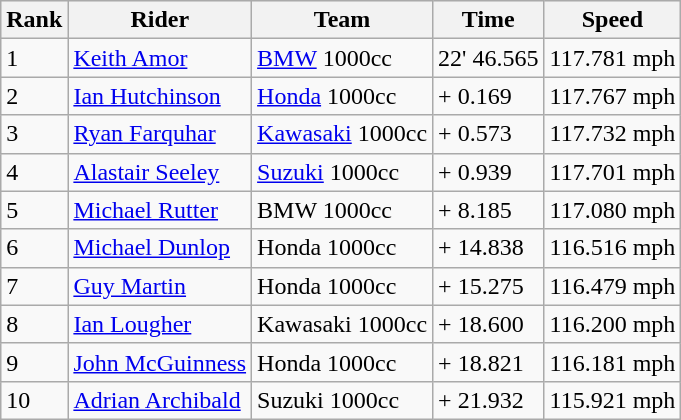<table class="wikitable">
<tr style="background:#efefef;">
<th>Rank</th>
<th>Rider</th>
<th>Team</th>
<th>Time</th>
<th>Speed</th>
</tr>
<tr>
<td>1</td>
<td> <a href='#'>Keith Amor</a></td>
<td><a href='#'>BMW</a> 1000cc</td>
<td>22' 46.565</td>
<td>117.781 mph</td>
</tr>
<tr>
<td>2</td>
<td> <a href='#'>Ian Hutchinson</a></td>
<td><a href='#'>Honda</a> 1000cc</td>
<td>+ 0.169</td>
<td>117.767 mph</td>
</tr>
<tr>
<td>3</td>
<td> <a href='#'>Ryan Farquhar</a></td>
<td><a href='#'>Kawasaki</a> 1000cc</td>
<td>+ 0.573</td>
<td>117.732 mph</td>
</tr>
<tr>
<td>4</td>
<td> <a href='#'>Alastair Seeley</a></td>
<td><a href='#'>Suzuki</a> 1000cc</td>
<td>+ 0.939</td>
<td>117.701 mph</td>
</tr>
<tr>
<td>5</td>
<td> <a href='#'>Michael Rutter</a></td>
<td>BMW 1000cc</td>
<td>+ 8.185</td>
<td>117.080 mph</td>
</tr>
<tr>
<td>6</td>
<td> <a href='#'>Michael Dunlop</a></td>
<td>Honda 1000cc</td>
<td>+ 14.838</td>
<td>116.516 mph</td>
</tr>
<tr>
<td>7</td>
<td> <a href='#'>Guy Martin</a></td>
<td>Honda 1000cc</td>
<td>+ 15.275</td>
<td>116.479 mph</td>
</tr>
<tr>
<td>8</td>
<td> <a href='#'>Ian Lougher</a></td>
<td>Kawasaki 1000cc</td>
<td>+ 18.600</td>
<td>116.200 mph</td>
</tr>
<tr>
<td>9</td>
<td> <a href='#'>John McGuinness</a></td>
<td>Honda 1000cc</td>
<td>+ 18.821</td>
<td>116.181 mph</td>
</tr>
<tr>
<td>10</td>
<td> <a href='#'>Adrian Archibald</a></td>
<td>Suzuki 1000cc</td>
<td>+ 21.932</td>
<td>115.921 mph</td>
</tr>
</table>
